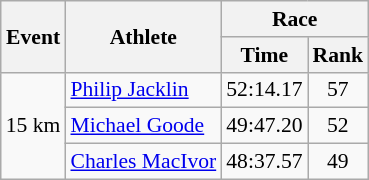<table class="wikitable" border="1" style="font-size:90%">
<tr>
<th rowspan=2>Event</th>
<th rowspan=2>Athlete</th>
<th colspan=2>Race</th>
</tr>
<tr>
<th>Time</th>
<th>Rank</th>
</tr>
<tr>
<td rowspan=3>15 km</td>
<td><a href='#'>Philip Jacklin</a></td>
<td align=center>52:14.17</td>
<td align=center>57</td>
</tr>
<tr>
<td><a href='#'>Michael Goode</a></td>
<td align=center>49:47.20</td>
<td align=center>52</td>
</tr>
<tr>
<td><a href='#'>Charles MacIvor</a></td>
<td align=center>48:37.57</td>
<td align=center>49</td>
</tr>
</table>
